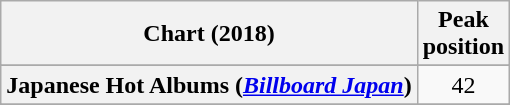<table class="wikitable sortable plainrowheaders" style="text-align:center">
<tr>
<th scope="col">Chart (2018)</th>
<th scope="col">Peak<br> position</th>
</tr>
<tr>
</tr>
<tr>
</tr>
<tr>
</tr>
<tr>
</tr>
<tr>
</tr>
<tr>
</tr>
<tr>
</tr>
<tr>
</tr>
<tr>
</tr>
<tr>
</tr>
<tr>
</tr>
<tr>
</tr>
<tr>
<th scope="row">Japanese Hot Albums (<em><a href='#'>Billboard Japan</a></em>)</th>
<td>42</td>
</tr>
<tr>
</tr>
<tr>
</tr>
<tr>
</tr>
<tr>
</tr>
<tr>
</tr>
<tr>
</tr>
<tr>
</tr>
<tr>
</tr>
<tr>
</tr>
<tr>
</tr>
</table>
